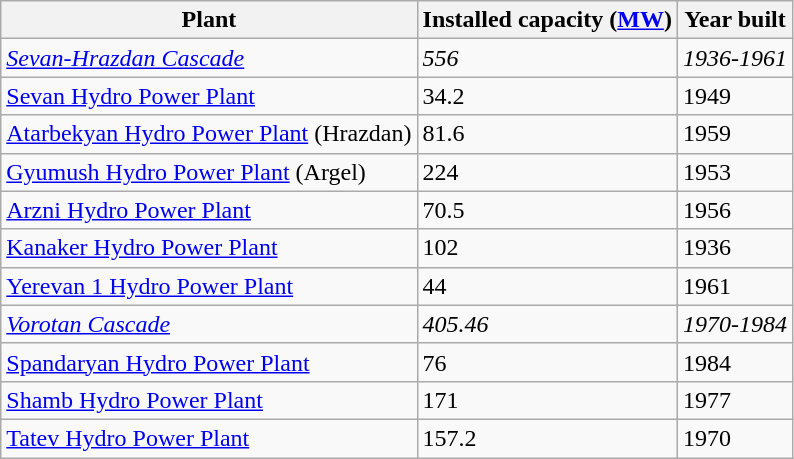<table class="wikitable sortable">
<tr>
<th>Plant</th>
<th>Installed capacity (<a href='#'>MW</a>)</th>
<th>Year built</th>
</tr>
<tr style="vertical-align:top;">
<td><em><a href='#'>Sevan-Hrazdan Cascade</a></em></td>
<td><em>556</em></td>
<td><em>1936-1961</em></td>
</tr>
<tr>
<td><a href='#'>Sevan Hydro Power Plant</a></td>
<td>34.2</td>
<td>1949</td>
</tr>
<tr>
<td><a href='#'>Atarbekyan Hydro Power Plant</a> (Hrazdan)</td>
<td>81.6</td>
<td>1959</td>
</tr>
<tr>
<td><a href='#'>Gyumush Hydro Power Plant</a> (Argel)</td>
<td>224</td>
<td>1953</td>
</tr>
<tr>
<td><a href='#'>Arzni Hydro Power Plant</a></td>
<td>70.5</td>
<td>1956</td>
</tr>
<tr>
<td><a href='#'>Kanaker Hydro Power Plant</a></td>
<td>102</td>
<td>1936</td>
</tr>
<tr>
<td><a href='#'>Yerevan 1 Hydro Power Plant</a></td>
<td>44</td>
<td>1961</td>
</tr>
<tr style="vertical-align:top;">
<td><em><a href='#'>Vorotan Cascade</a></em></td>
<td><em>405.46</em></td>
<td><em>1970-1984</em></td>
</tr>
<tr>
<td><a href='#'>Spandaryan Hydro Power Plant</a></td>
<td>76</td>
<td>1984</td>
</tr>
<tr>
<td><a href='#'>Shamb Hydro Power Plant</a></td>
<td>171</td>
<td>1977</td>
</tr>
<tr>
<td><a href='#'>Tatev Hydro Power Plant</a></td>
<td>157.2</td>
<td>1970</td>
</tr>
</table>
